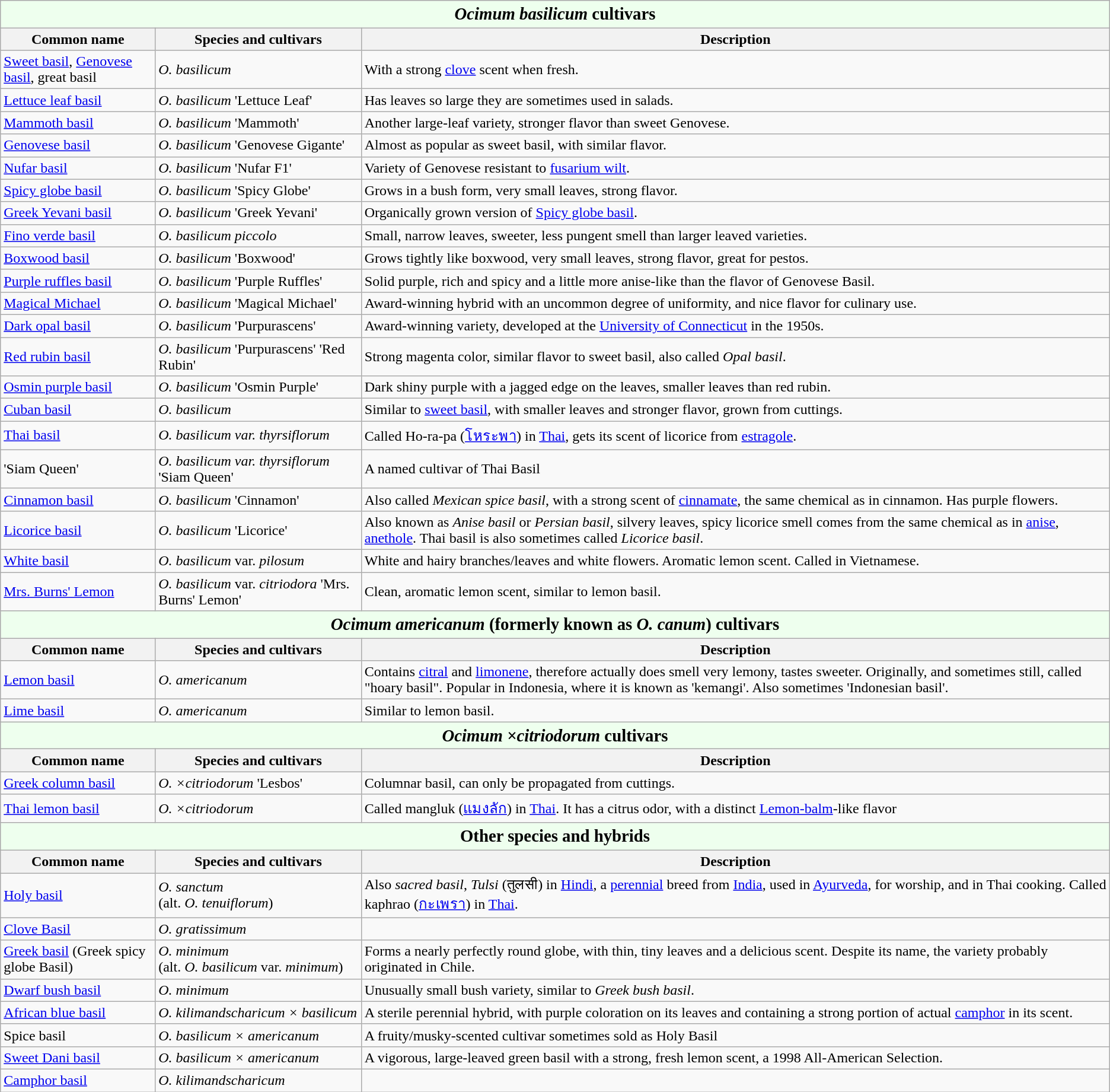<table class="wikitable" >
<tr>
<th colspan="3" style="background-color:#efe;font-size:120%;"><em>Ocimum basilicum</em> cultivars</th>
</tr>
<tr>
<th>Common name</th>
<th>Species and cultivars</th>
<th>Description</th>
</tr>
<tr>
<td><a href='#'>Sweet basil</a>, <a href='#'>Genovese basil</a>, great basil</td>
<td><em>O. basilicum</em></td>
<td>With a strong <a href='#'>clove</a> scent when fresh. </td>
</tr>
<tr>
<td><a href='#'>Lettuce leaf basil</a></td>
<td><em>O. basilicum</em> 'Lettuce Leaf'</td>
<td>Has leaves so large they are sometimes used in salads. </td>
</tr>
<tr>
<td><a href='#'>Mammoth basil</a></td>
<td><em>O. basilicum</em> 'Mammoth'</td>
<td>Another large-leaf variety, stronger flavor than sweet Genovese. </td>
</tr>
<tr>
<td><a href='#'>Genovese basil</a></td>
<td><em>O. basilicum</em> 'Genovese Gigante'</td>
<td>Almost as popular as sweet basil, with similar flavor.  </td>
</tr>
<tr>
<td><a href='#'>Nufar basil</a></td>
<td><em>O. basilicum</em> 'Nufar F1'</td>
<td>Variety of Genovese resistant to <a href='#'>fusarium wilt</a>. </td>
</tr>
<tr>
<td><a href='#'>Spicy globe basil</a></td>
<td><em>O. basilicum</em> 'Spicy Globe'</td>
<td>Grows in a bush form, very small leaves, strong flavor. </td>
</tr>
<tr>
<td><a href='#'>Greek Yevani basil</a></td>
<td><em>O. basilicum</em> 'Greek Yevani'</td>
<td>Organically grown version of <a href='#'>Spicy globe basil</a>.</td>
</tr>
<tr>
<td><a href='#'>Fino verde basil</a></td>
<td><em>O. basilicum piccolo</em></td>
<td>Small, narrow leaves, sweeter, less pungent smell than larger leaved varieties. </td>
</tr>
<tr>
<td><a href='#'>Boxwood basil</a></td>
<td><em>O. basilicum</em> 'Boxwood'</td>
<td>Grows tightly like boxwood, very small leaves, strong flavor, great for pestos.</td>
</tr>
<tr>
<td><a href='#'>Purple ruffles basil</a></td>
<td><em>O. basilicum</em> 'Purple Ruffles'</td>
<td>Solid purple, rich and spicy and a little more anise-like than the flavor of Genovese Basil.</td>
</tr>
<tr>
<td><a href='#'>Magical Michael</a></td>
<td><em>O. basilicum</em> 'Magical Michael'</td>
<td>Award-winning hybrid with an uncommon degree of uniformity, and nice flavor for culinary use. </td>
</tr>
<tr>
<td><a href='#'>Dark opal basil</a></td>
<td><em>O. basilicum</em> 'Purpurascens'</td>
<td>Award-winning variety, developed at the <a href='#'>University of Connecticut</a> in the 1950s.</td>
</tr>
<tr>
<td><a href='#'>Red rubin basil</a></td>
<td><em>O. basilicum</em> 'Purpurascens' 'Red Rubin'</td>
<td>Strong magenta color, similar flavor to sweet basil, also called <em>Opal basil</em>. </td>
</tr>
<tr>
<td><a href='#'>Osmin purple basil</a></td>
<td><em>O. basilicum</em> 'Osmin Purple'</td>
<td>Dark shiny purple with a jagged edge on the leaves, smaller leaves than red rubin. </td>
</tr>
<tr>
<td><a href='#'>Cuban basil</a></td>
<td><em>O. basilicum</em></td>
<td>Similar to <a href='#'>sweet basil</a>, with smaller leaves and stronger flavor, grown from cuttings. </td>
</tr>
<tr>
<td><a href='#'>Thai basil</a></td>
<td><em>O. basilicum var. thyrsiflorum</em></td>
<td>Called Ho-ra-pa (<a href='#'>โหระพา</a>) in <a href='#'>Thai</a>, gets its scent of licorice from <a href='#'>estragole</a>. </td>
</tr>
<tr>
<td>'Siam Queen'</td>
<td><em>O. basilicum var. thyrsiflorum</em> 'Siam Queen'</td>
<td>A named cultivar of Thai Basil</td>
</tr>
<tr>
<td><a href='#'>Cinnamon basil</a></td>
<td><em>O. basilicum</em> 'Cinnamon'</td>
<td>Also called <em>Mexican spice basil</em>, with a strong scent of <a href='#'>cinnamate</a>, the same chemical as in cinnamon. Has purple flowers. </td>
</tr>
<tr>
<td><a href='#'>Licorice basil</a></td>
<td><em>O. basilicum</em> 'Licorice'</td>
<td>Also known as <em>Anise basil</em> or <em>Persian basil</em>, silvery leaves, spicy licorice smell comes from the same chemical as in <a href='#'>anise</a>, <a href='#'>anethole</a>. Thai basil is also sometimes called <em>Licorice basil</em>. </td>
</tr>
<tr>
<td><a href='#'>White basil</a></td>
<td><em>O. basilicum</em> var. <em>pilosum</em></td>
<td>White and hairy branches/leaves and white flowers. Aromatic lemon scent. Called  in Vietnamese.</td>
</tr>
<tr>
<td><a href='#'>Mrs. Burns' Lemon</a></td>
<td><em>O. basilicum</em> var. <em>citriodora</em> 'Mrs. Burns' Lemon'</td>
<td>Clean, aromatic lemon scent, similar to lemon basil.</td>
</tr>
<tr>
<th colspan="3" style="background-color:#efe;font-size:120%;"><em>Ocimum americanum</em> (formerly known as <em>O. canum</em>) cultivars</th>
</tr>
<tr>
<th>Common name</th>
<th>Species and cultivars</th>
<th>Description</th>
</tr>
<tr>
<td><a href='#'>Lemon basil</a></td>
<td><em>O. americanum</em></td>
<td>Contains <a href='#'>citral</a> and <a href='#'>limonene</a>, therefore actually does smell very lemony, tastes sweeter. Originally, and sometimes still, called "hoary basil". Popular in Indonesia, where it is known as 'kemangi'. Also sometimes 'Indonesian basil'.</td>
</tr>
<tr>
<td><a href='#'>Lime basil</a></td>
<td><em>O. americanum</em></td>
<td>Similar to lemon basil. </td>
</tr>
<tr>
<th colspan="3" style="background-color:#efe;font-size:120%;"><em>Ocimum ×citriodorum</em> cultivars</th>
</tr>
<tr>
<th>Common name</th>
<th>Species and cultivars</th>
<th>Description</th>
</tr>
<tr>
<td><a href='#'>Greek column basil</a></td>
<td><em>O. ×citriodorum</em> 'Lesbos'</td>
<td>Columnar basil, can only be propagated from cuttings. </td>
</tr>
<tr>
<td><a href='#'>Thai lemon basil</a></td>
<td><em>O. ×citriodorum</em></td>
<td>Called mangluk (<a href='#'>แมงลัก</a>) in <a href='#'>Thai</a>. It has a citrus odor, with a distinct <a href='#'>Lemon-balm</a>-like flavor</td>
</tr>
<tr>
<th colspan="3" style="background-color:#efe;font-size:120%;">Other species and hybrids</th>
</tr>
<tr>
<th>Common name</th>
<th>Species and cultivars</th>
<th>Description</th>
</tr>
<tr>
<td><a href='#'>Holy basil</a></td>
<td><em>O. sanctum</em><br>(alt. <em>O. tenuiflorum</em>)</td>
<td>Also <em>sacred basil</em>, <em>Tulsi</em> (तुलसी) in <a href='#'>Hindi</a>, a <a href='#'>perennial</a> breed from <a href='#'>India</a>, used in <a href='#'>Ayurveda</a>, for worship, and in Thai cooking. Called kaphrao (<a href='#'>กะเพรา</a>) in <a href='#'>Thai</a>.</td>
</tr>
<tr>
<td><a href='#'>Clove Basil</a></td>
<td><em>O. gratissimum</em></td>
</tr>
<tr>
<td><a href='#'>Greek basil</a> (Greek spicy globe Basil)</td>
<td><em>O. minimum</em><br>(alt. <em>O. basilicum</em> var. <em>minimum</em>)</td>
<td>Forms a nearly perfectly round globe, with thin, tiny leaves and a delicious scent. Despite its name, the variety probably originated in Chile.</td>
</tr>
<tr>
<td><a href='#'>Dwarf bush basil</a></td>
<td><em>O. minimum</em></td>
<td>Unusually small bush variety, similar to <em>Greek bush basil</em>. </td>
</tr>
<tr>
<td><a href='#'>African blue basil</a></td>
<td><em>O. kilimandscharicum × basilicum</em></td>
<td>A sterile perennial hybrid, with purple coloration on its leaves and containing a strong portion of actual <a href='#'>camphor</a> in its scent. </td>
</tr>
<tr>
<td>Spice basil</td>
<td><em>O. basilicum × americanum</em></td>
<td>A fruity/musky-scented cultivar sometimes sold as Holy Basil</td>
</tr>
<tr>
<td><a href='#'>Sweet Dani basil</a></td>
<td><em>O. basilicum × americanum</em></td>
<td>A vigorous, large-leaved green basil with a strong, fresh lemon scent, a 1998 All-American Selection.</td>
</tr>
<tr>
<td><a href='#'>Camphor basil</a></td>
<td><em>O. kilimandscharicum</em></td>
<td></td>
</tr>
</table>
